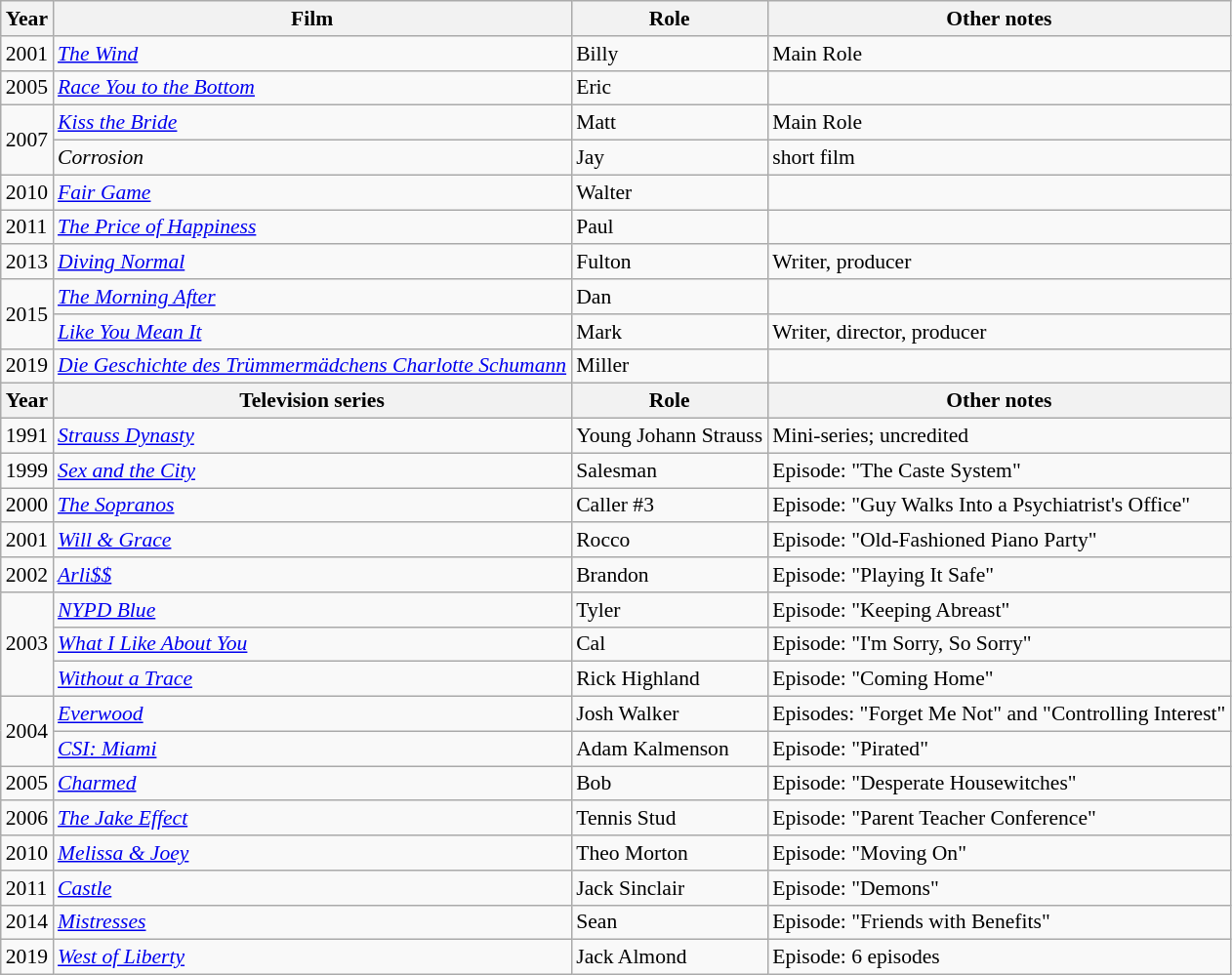<table class="wikitable" style="font-size: 90%;">
<tr>
<th>Year</th>
<th>Film</th>
<th>Role</th>
<th>Other notes</th>
</tr>
<tr>
<td>2001</td>
<td><em><a href='#'>The Wind</a></em></td>
<td>Billy</td>
<td>Main Role</td>
</tr>
<tr>
<td>2005</td>
<td><em><a href='#'>Race You to the Bottom</a></em></td>
<td>Eric</td>
<td></td>
</tr>
<tr>
<td rowspan=2>2007</td>
<td><em><a href='#'>Kiss the Bride</a></em></td>
<td>Matt</td>
<td>Main Role</td>
</tr>
<tr>
<td><em>Corrosion</em></td>
<td>Jay</td>
<td>short film</td>
</tr>
<tr>
<td>2010</td>
<td><em><a href='#'>Fair Game</a></em></td>
<td>Walter</td>
<td></td>
</tr>
<tr>
<td>2011</td>
<td><em><a href='#'>The Price of Happiness</a></em></td>
<td>Paul</td>
<td></td>
</tr>
<tr>
<td>2013</td>
<td><em><a href='#'>Diving Normal</a></em></td>
<td>Fulton</td>
<td>Writer, producer</td>
</tr>
<tr>
<td rowspan=2>2015</td>
<td><em><a href='#'>The Morning After</a></em></td>
<td>Dan</td>
<td></td>
</tr>
<tr>
<td><em><a href='#'>Like You Mean It</a></em></td>
<td>Mark</td>
<td>Writer, director, producer</td>
</tr>
<tr>
<td>2019</td>
<td><em><a href='#'>Die Geschichte des Trümmermädchens Charlotte Schumann</a></em></td>
<td>Miller</td>
<td></td>
</tr>
<tr>
<th>Year</th>
<th>Television series</th>
<th>Role</th>
<th>Other notes</th>
</tr>
<tr>
<td>1991</td>
<td><em><a href='#'>Strauss Dynasty</a></em></td>
<td>Young Johann Strauss</td>
<td>Mini-series; uncredited</td>
</tr>
<tr>
<td>1999</td>
<td><em><a href='#'>Sex and the City</a></em></td>
<td>Salesman</td>
<td>Episode: "The Caste System"</td>
</tr>
<tr>
<td>2000</td>
<td><em><a href='#'>The Sopranos</a></em></td>
<td>Caller #3</td>
<td>Episode: "Guy Walks Into a Psychiatrist's Office"</td>
</tr>
<tr>
<td>2001</td>
<td><em><a href='#'>Will & Grace</a></em></td>
<td>Rocco</td>
<td>Episode: "Old-Fashioned Piano Party"</td>
</tr>
<tr>
<td>2002</td>
<td><em><a href='#'>Arli$$</a></em></td>
<td>Brandon</td>
<td>Episode: "Playing It Safe"</td>
</tr>
<tr>
<td rowspan=3>2003</td>
<td><em><a href='#'>NYPD Blue</a></em></td>
<td>Tyler</td>
<td>Episode: "Keeping Abreast"</td>
</tr>
<tr>
<td><em><a href='#'>What I Like About You</a></em></td>
<td>Cal</td>
<td>Episode: "I'm Sorry, So Sorry"</td>
</tr>
<tr>
<td><em><a href='#'>Without a Trace</a></em></td>
<td>Rick Highland</td>
<td>Episode: "Coming Home"</td>
</tr>
<tr>
<td rowspan=2>2004</td>
<td><em><a href='#'>Everwood</a></em></td>
<td>Josh Walker</td>
<td>Episodes: "Forget Me Not" and "Controlling Interest"</td>
</tr>
<tr>
<td><em><a href='#'>CSI: Miami</a></em></td>
<td>Adam Kalmenson</td>
<td>Episode: "Pirated"</td>
</tr>
<tr>
<td>2005</td>
<td><em><a href='#'>Charmed</a></em></td>
<td>Bob</td>
<td>Episode: "Desperate Housewitches"</td>
</tr>
<tr>
<td>2006</td>
<td><em><a href='#'>The Jake Effect</a></em></td>
<td>Tennis Stud</td>
<td>Episode: "Parent Teacher Conference"</td>
</tr>
<tr>
<td>2010</td>
<td><em><a href='#'>Melissa & Joey</a></em></td>
<td>Theo Morton</td>
<td>Episode: "Moving On"</td>
</tr>
<tr>
<td>2011</td>
<td><em><a href='#'>Castle</a></em></td>
<td>Jack Sinclair</td>
<td>Episode: "Demons"</td>
</tr>
<tr>
<td>2014</td>
<td><em><a href='#'>Mistresses</a></em></td>
<td>Sean</td>
<td>Episode: "Friends with Benefits"</td>
</tr>
<tr>
<td>2019</td>
<td><em><a href='#'>West of Liberty</a></em></td>
<td>Jack Almond</td>
<td>Episode: 6 episodes</td>
</tr>
</table>
